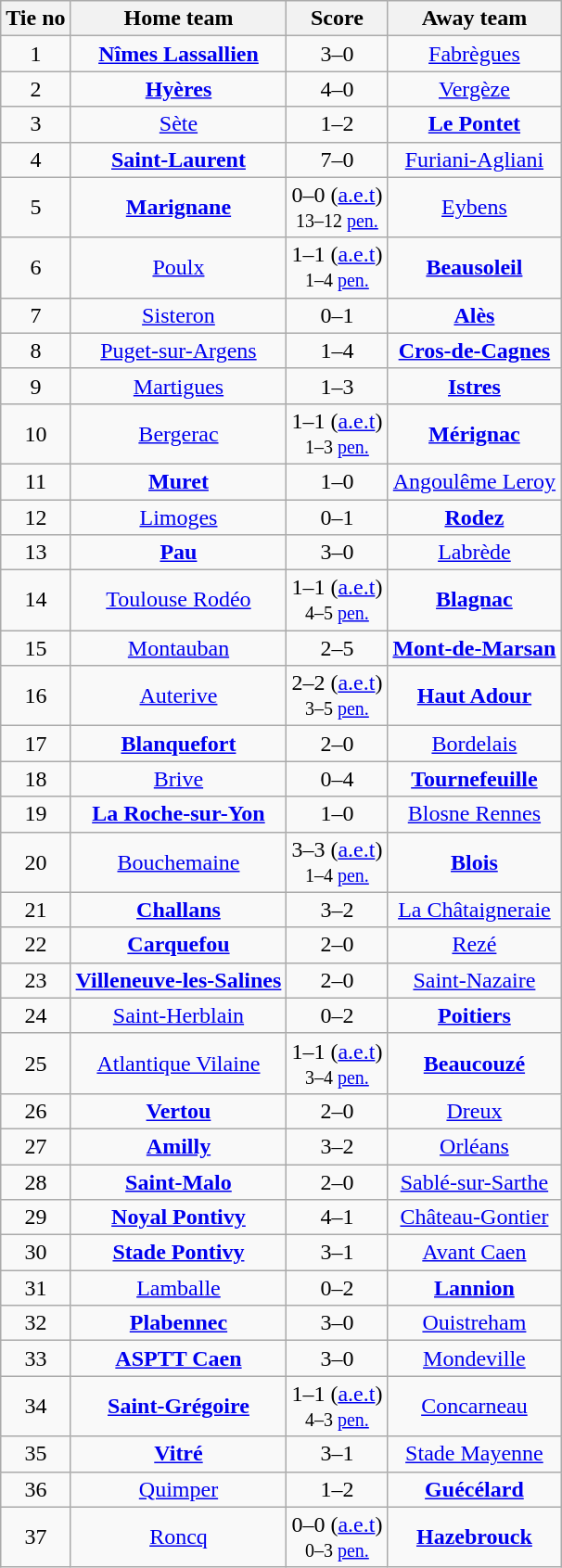<table class="wikitable" style="text-align:center">
<tr>
<th>Tie no</th>
<th>Home team</th>
<th>Score</th>
<th>Away team</th>
</tr>
<tr>
<td>1</td>
<td><strong><a href='#'>Nîmes Lassallien</a></strong></td>
<td>3–0</td>
<td><a href='#'>Fabrègues</a></td>
</tr>
<tr>
<td>2</td>
<td><strong><a href='#'>Hyères</a></strong></td>
<td>4–0</td>
<td><a href='#'>Vergèze</a></td>
</tr>
<tr>
<td>3</td>
<td><a href='#'>Sète</a></td>
<td>1–2</td>
<td><strong><a href='#'>Le Pontet</a></strong></td>
</tr>
<tr>
<td>4</td>
<td><strong><a href='#'>Saint-Laurent</a></strong></td>
<td>7–0</td>
<td><a href='#'>Furiani-Agliani</a></td>
</tr>
<tr>
<td>5</td>
<td><strong><a href='#'>Marignane</a></strong></td>
<td>0–0 (<a href='#'>a.e.t</a>) <br> <small>13–12 <a href='#'>pen.</a></small></td>
<td><a href='#'>Eybens</a></td>
</tr>
<tr>
<td>6</td>
<td><a href='#'>Poulx</a></td>
<td>1–1 (<a href='#'>a.e.t</a>) <br> <small>1–4 <a href='#'>pen.</a></small></td>
<td><strong><a href='#'>Beausoleil</a></strong></td>
</tr>
<tr>
<td>7</td>
<td><a href='#'>Sisteron</a></td>
<td>0–1</td>
<td><strong><a href='#'>Alès</a></strong></td>
</tr>
<tr>
<td>8</td>
<td><a href='#'>Puget-sur-Argens</a></td>
<td>1–4</td>
<td><strong><a href='#'>Cros-de-Cagnes</a></strong></td>
</tr>
<tr>
<td>9</td>
<td><a href='#'>Martigues</a></td>
<td>1–3</td>
<td><strong><a href='#'>Istres</a></strong></td>
</tr>
<tr>
<td>10</td>
<td><a href='#'>Bergerac</a></td>
<td>1–1 (<a href='#'>a.e.t</a>) <br> <small>1–3 <a href='#'>pen.</a></small></td>
<td><strong><a href='#'>Mérignac</a></strong></td>
</tr>
<tr>
<td>11</td>
<td><strong><a href='#'>Muret</a></strong></td>
<td>1–0</td>
<td><a href='#'>Angoulême Leroy</a></td>
</tr>
<tr>
<td>12</td>
<td><a href='#'>Limoges</a></td>
<td>0–1</td>
<td><strong><a href='#'>Rodez</a></strong></td>
</tr>
<tr>
<td>13</td>
<td><strong><a href='#'>Pau</a></strong></td>
<td>3–0</td>
<td><a href='#'>Labrède</a></td>
</tr>
<tr>
<td>14</td>
<td><a href='#'>Toulouse Rodéo</a></td>
<td>1–1 (<a href='#'>a.e.t</a>) <br> <small>4–5 <a href='#'>pen.</a></small></td>
<td><strong><a href='#'>Blagnac</a></strong></td>
</tr>
<tr>
<td>15</td>
<td><a href='#'>Montauban</a></td>
<td>2–5</td>
<td><strong><a href='#'>Mont-de-Marsan</a></strong></td>
</tr>
<tr>
<td>16</td>
<td><a href='#'>Auterive</a></td>
<td>2–2 (<a href='#'>a.e.t</a>) <br> <small>3–5 <a href='#'>pen.</a></small></td>
<td><strong><a href='#'>Haut Adour</a></strong></td>
</tr>
<tr>
<td>17</td>
<td><strong><a href='#'>Blanquefort</a></strong></td>
<td>2–0</td>
<td><a href='#'>Bordelais</a></td>
</tr>
<tr>
<td>18</td>
<td><a href='#'>Brive</a></td>
<td>0–4</td>
<td><strong><a href='#'>Tournefeuille</a></strong></td>
</tr>
<tr>
<td>19</td>
<td><strong><a href='#'>La Roche-sur-Yon</a></strong></td>
<td>1–0</td>
<td><a href='#'>Blosne Rennes</a></td>
</tr>
<tr>
<td>20</td>
<td><a href='#'>Bouchemaine</a></td>
<td>3–3 (<a href='#'>a.e.t</a>) <br> <small>1–4 <a href='#'>pen.</a></small></td>
<td><strong><a href='#'>Blois</a></strong></td>
</tr>
<tr>
<td>21</td>
<td><strong><a href='#'>Challans</a></strong></td>
<td>3–2</td>
<td><a href='#'>La Châtaigneraie</a></td>
</tr>
<tr>
<td>22</td>
<td><strong><a href='#'>Carquefou</a></strong></td>
<td>2–0</td>
<td><a href='#'>Rezé</a></td>
</tr>
<tr>
<td>23</td>
<td><strong><a href='#'>Villeneuve-les-Salines</a></strong></td>
<td>2–0</td>
<td><a href='#'>Saint-Nazaire</a></td>
</tr>
<tr>
<td>24</td>
<td><a href='#'>Saint-Herblain</a></td>
<td>0–2</td>
<td><strong><a href='#'>Poitiers</a></strong></td>
</tr>
<tr>
<td>25</td>
<td><a href='#'>Atlantique Vilaine</a></td>
<td>1–1 (<a href='#'>a.e.t</a>) <br> <small>3–4 <a href='#'>pen.</a></small></td>
<td><strong><a href='#'>Beaucouzé</a></strong></td>
</tr>
<tr>
<td>26</td>
<td><strong><a href='#'>Vertou</a></strong></td>
<td>2–0</td>
<td><a href='#'>Dreux</a></td>
</tr>
<tr>
<td>27</td>
<td><strong><a href='#'>Amilly</a></strong></td>
<td>3–2</td>
<td><a href='#'>Orléans</a></td>
</tr>
<tr>
<td>28</td>
<td><strong><a href='#'>Saint-Malo</a></strong></td>
<td>2–0</td>
<td><a href='#'>Sablé-sur-Sarthe</a></td>
</tr>
<tr>
<td>29</td>
<td><strong><a href='#'>Noyal Pontivy</a></strong></td>
<td>4–1</td>
<td><a href='#'>Château-Gontier</a></td>
</tr>
<tr>
<td>30</td>
<td><strong><a href='#'>Stade Pontivy</a></strong></td>
<td>3–1</td>
<td><a href='#'>Avant Caen</a></td>
</tr>
<tr>
<td>31</td>
<td><a href='#'>Lamballe</a></td>
<td>0–2</td>
<td><strong><a href='#'>Lannion</a></strong></td>
</tr>
<tr>
<td>32</td>
<td><strong><a href='#'>Plabennec</a></strong></td>
<td>3–0</td>
<td><a href='#'>Ouistreham</a></td>
</tr>
<tr>
<td>33</td>
<td><strong><a href='#'>ASPTT Caen</a></strong></td>
<td>3–0</td>
<td><a href='#'>Mondeville</a></td>
</tr>
<tr>
<td>34</td>
<td><strong><a href='#'>Saint-Grégoire</a></strong></td>
<td>1–1 (<a href='#'>a.e.t</a>) <br> <small>4–3 <a href='#'>pen.</a></small></td>
<td><a href='#'>Concarneau</a></td>
</tr>
<tr>
<td>35</td>
<td><strong><a href='#'>Vitré</a></strong></td>
<td>3–1</td>
<td><a href='#'>Stade Mayenne</a></td>
</tr>
<tr>
<td>36</td>
<td><a href='#'>Quimper</a></td>
<td>1–2</td>
<td><strong><a href='#'>Guécélard</a></strong></td>
</tr>
<tr>
<td>37</td>
<td><a href='#'>Roncq</a></td>
<td>0–0 (<a href='#'>a.e.t</a>) <br> <small>0–3 <a href='#'>pen.</a></small></td>
<td><strong><a href='#'>Hazebrouck</a></strong></td>
</tr>
</table>
